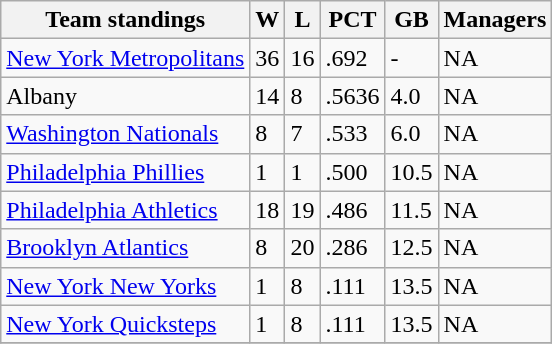<table class="wikitable">
<tr>
<th>Team standings</th>
<th>W</th>
<th>L</th>
<th>PCT</th>
<th>GB</th>
<th>Managers</th>
</tr>
<tr>
<td><a href='#'>New York Metropolitans</a></td>
<td>36</td>
<td>16</td>
<td>.692</td>
<td>-</td>
<td>NA</td>
</tr>
<tr>
<td>Albany</td>
<td>14</td>
<td>8</td>
<td>.5636</td>
<td>4.0</td>
<td>NA</td>
</tr>
<tr>
<td><a href='#'>Washington Nationals</a></td>
<td>8</td>
<td>7</td>
<td>.533</td>
<td>6.0</td>
<td>NA</td>
</tr>
<tr>
<td><a href='#'>Philadelphia Phillies</a></td>
<td>1</td>
<td>1</td>
<td>.500</td>
<td>10.5</td>
<td>NA</td>
</tr>
<tr>
<td><a href='#'>Philadelphia Athletics</a></td>
<td>18</td>
<td>19</td>
<td>.486</td>
<td>11.5</td>
<td>NA</td>
</tr>
<tr>
<td><a href='#'>Brooklyn Atlantics</a></td>
<td>8</td>
<td>20</td>
<td>.286</td>
<td>12.5</td>
<td>NA</td>
</tr>
<tr>
<td><a href='#'>New York New Yorks</a></td>
<td>1</td>
<td>8</td>
<td>.111</td>
<td>13.5</td>
<td>NA</td>
</tr>
<tr>
<td><a href='#'>New York Quicksteps</a></td>
<td>1</td>
<td>8</td>
<td>.111</td>
<td>13.5</td>
<td>NA</td>
</tr>
<tr>
</tr>
</table>
